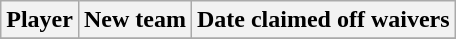<table class="wikitable">
<tr>
<th>Player</th>
<th>New team</th>
<th>Date claimed off waivers</th>
</tr>
<tr>
</tr>
</table>
